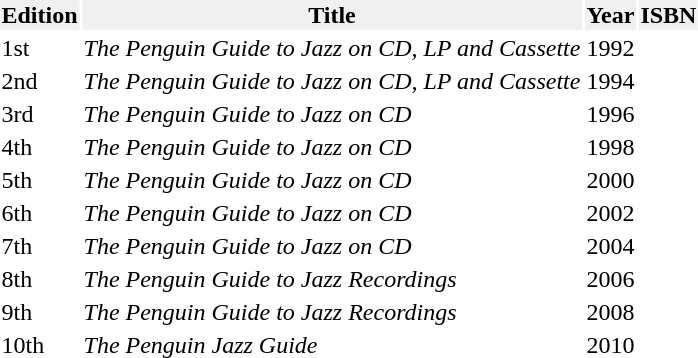<table>
<tr style="text-align:center; background:#f0f0f0;">
<td><strong>Edition</strong></td>
<td><strong>Title</strong></td>
<td><strong>Year</strong></td>
<td><strong>ISBN</strong></td>
</tr>
<tr>
<td>1st</td>
<td><em>The Penguin Guide to Jazz on CD, LP and Cassette</em></td>
<td>1992</td>
<td></td>
</tr>
<tr>
<td>2nd</td>
<td><em>The Penguin Guide to Jazz on CD, LP and Cassette</em></td>
<td>1994</td>
<td></td>
</tr>
<tr>
<td>3rd</td>
<td><em>The Penguin Guide to Jazz on CD</em></td>
<td>1996</td>
<td></td>
</tr>
<tr>
<td>4th</td>
<td><em>The Penguin Guide to Jazz on CD</em></td>
<td>1998</td>
<td></td>
</tr>
<tr>
<td>5th</td>
<td><em>The Penguin Guide to Jazz on CD</em></td>
<td>2000</td>
<td></td>
</tr>
<tr>
<td>6th</td>
<td><em>The Penguin Guide to Jazz on CD</em></td>
<td>2002</td>
<td></td>
</tr>
<tr>
<td>7th</td>
<td><em>The Penguin Guide to Jazz on CD</em></td>
<td>2004</td>
<td></td>
</tr>
<tr>
<td>8th</td>
<td><em>The Penguin Guide to Jazz Recordings</em></td>
<td>2006</td>
<td></td>
</tr>
<tr>
<td>9th</td>
<td><em>The Penguin Guide to Jazz Recordings</em></td>
<td>2008</td>
<td></td>
</tr>
<tr>
<td>10th</td>
<td><em>The Penguin Jazz Guide</em></td>
<td>2010</td>
<td></td>
</tr>
<tr>
<td></td>
</tr>
</table>
